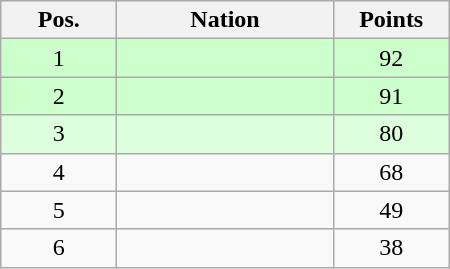<table class="wikitable gauche" cellspacing="1" style="width:300px;">
<tr style="background:#efefef; text-align:center;">
<th style="width:70px;">Pos.</th>
<th>Nation</th>
<th style="width:70px;">Points</th>
</tr>
<tr style="vertical-align:top; text-align:center; background:#ccffcc;">
<td>1</td>
<td style="text-align:left;"></td>
<td>92</td>
</tr>
<tr style="vertical-align:top; text-align:center; background:#ccffcc;">
<td>2</td>
<td style="text-align:left;"></td>
<td>91</td>
</tr>
<tr style="vertical-align:top; text-align:center; background:#ddffdd;">
<td>3</td>
<td style="text-align:left;"></td>
<td>80</td>
</tr>
<tr style="vertical-align:top; text-align:center;">
<td>4</td>
<td style="text-align:left;"></td>
<td>68</td>
</tr>
<tr style="vertical-align:top; text-align:center;">
<td>5</td>
<td style="text-align:left;"></td>
<td>49</td>
</tr>
<tr style="vertical-align:top; text-align:center;">
<td>6</td>
<td style="text-align:left;"></td>
<td>38</td>
</tr>
</table>
